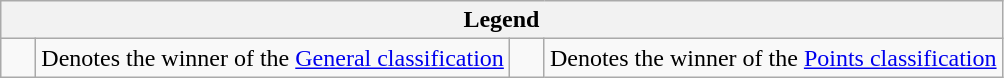<table class="wikitable">
<tr>
<th colspan=4>Legend</th>
</tr>
<tr>
<td>    </td>
<td>Denotes the winner of the <a href='#'>General classification</a></td>
<td>    </td>
<td>Denotes the winner of the <a href='#'>Points classification</a></td>
</tr>
</table>
